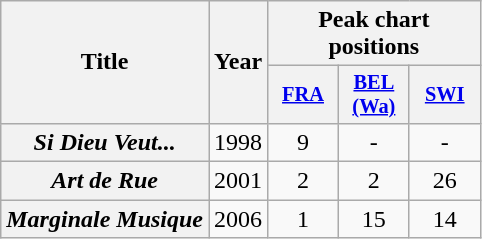<table class="wikitable plainrowheaders" style="text-align:center;">
<tr>
<th scope="col" rowspan="2">Title</th>
<th scope="col" rowspan="2">Year</th>
<th scope="col" colspan="3">Peak chart positions</th>
</tr>
<tr>
<th scope="col" style="width:3em;font-size:85%;"><a href='#'>FRA</a><br></th>
<th scope="col" style="width:3em;font-size:85%;"><a href='#'>BEL<br>(Wa)</a><br></th>
<th scope="col" style="width:3em;font-size:85%;"><a href='#'>SWI</a><br></th>
</tr>
<tr>
<th scope="row"><em>Si Dieu Veut...</em></th>
<td>1998</td>
<td>9</td>
<td>-</td>
<td>-</td>
</tr>
<tr>
<th scope="row"><em>Art de Rue</em></th>
<td>2001</td>
<td>2</td>
<td>2</td>
<td>26</td>
</tr>
<tr>
<th scope="row"><em>Marginale Musique</em></th>
<td>2006</td>
<td>1</td>
<td>15</td>
<td>14</td>
</tr>
</table>
